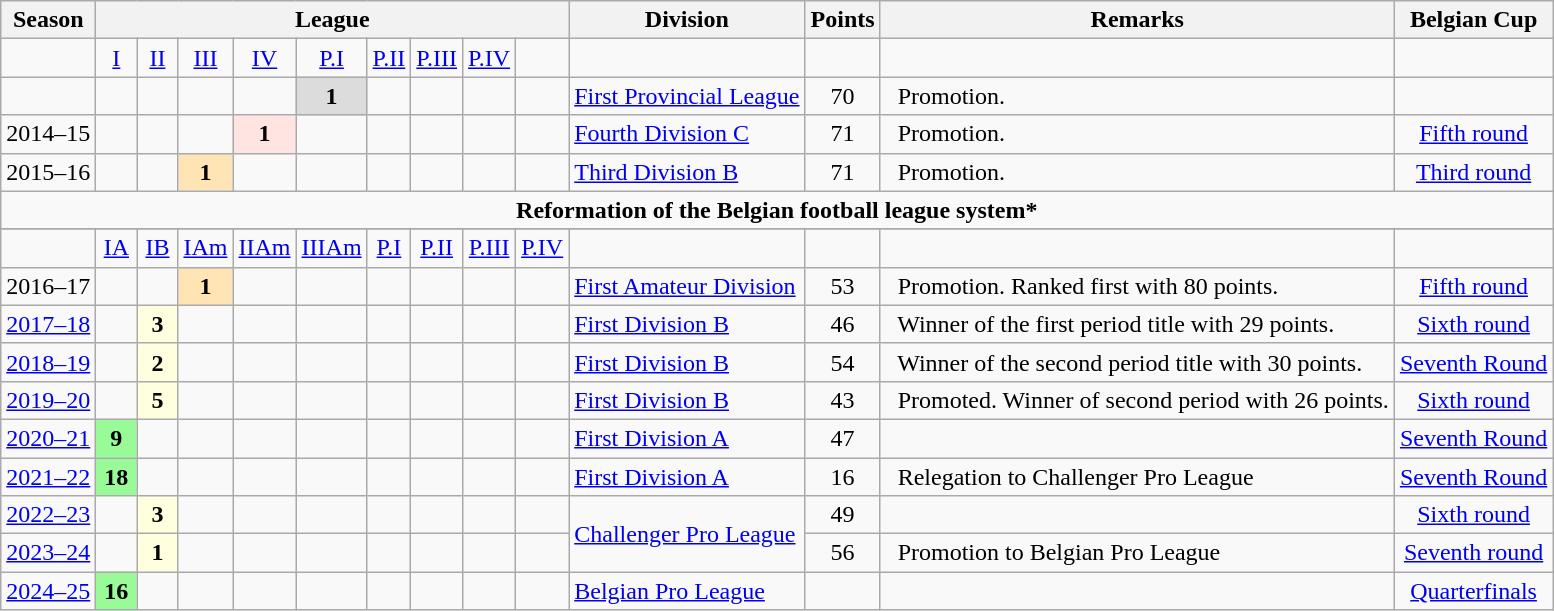<table class="wikitable">
<tr>
<th>Season</th>
<th colspan=9>League</th>
<th>Division</th>
<th align="center">Points</th>
<th>Remarks</th>
<th>Belgian Cup</th>
</tr>
<tr>
<td> </td>
<td width=20 align=center><a href='#'>I</a></td>
<td width=20 align=center><a href='#'>II</a></td>
<td width=20 align=center><a href='#'>III</a></td>
<td width=20 align=center><a href='#'>IV</a></td>
<td width=20 align=center><a href='#'>P.I</a></td>
<td width=20 align=center><a href='#'>P.II</a></td>
<td width=20 align=center><a href='#'>P.III</a></td>
<td width=20 align=center><a href='#'>P.IV</a></td>
<td width=20 align=center></td>
<td> </td>
<td> </td>
<td> </td>
<td> </td>
</tr>
<tr>
<td></td>
<td> </td>
<td> </td>
<td> </td>
<td> </td>
<td align="center" bgcolor="#dcdcdc"><strong>1</strong></td>
<td> </td>
<td> </td>
<td> </td>
<td> </td>
<td><a href='#'>First Provincial League</a></td>
<td align="center">70</td>
<td>  Promotion.</td>
<td> </td>
</tr>
<tr>
<td>2014–15</td>
<td> </td>
<td> </td>
<td> </td>
<td align="center" bgcolor="#ffe4e1"><strong>1</strong></td>
<td> </td>
<td> </td>
<td> </td>
<td> </td>
<td> </td>
<td><a href='#'>Fourth Division C</a></td>
<td align="center">71</td>
<td>  Promotion.</td>
<td align="center"><a href='#'>Fifth round</a></td>
</tr>
<tr>
<td>2015–16</td>
<td> </td>
<td> </td>
<td align="center" bgcolor="#ffe4b5"><strong>1</strong></td>
<td> </td>
<td> </td>
<td> </td>
<td> </td>
<td> </td>
<td> </td>
<td><a href='#'>Third Division B</a></td>
<td align="center">71</td>
<td>  Promotion.</td>
<td align="center"><a href='#'>Third round</a></td>
</tr>
<tr>
<td colspan="14" align="center"><strong>Reformation of the Belgian football league system*</strong></td>
</tr>
<tr>
</tr>
<tr>
<td> </td>
<td width=20 align=center><a href='#'>IA</a></td>
<td width=20 align=center><a href='#'>IB</a></td>
<td width=20 align=center><a href='#'>IAm</a></td>
<td width=20 align=center><a href='#'>IIAm</a></td>
<td width=20 align=center><a href='#'>IIIAm</a></td>
<td width=20 align=center><a href='#'>P.I</a></td>
<td width=20 align=center><a href='#'>P.II</a></td>
<td width=20 align=center><a href='#'>P.III</a></td>
<td width=20 align=center><a href='#'>P.IV</a></td>
<td> </td>
<td> </td>
<td> </td>
<td> </td>
</tr>
<tr>
<td>2016–17</td>
<td> </td>
<td> </td>
<td align="center" bgcolor="#ffe4b5"><strong>1</strong></td>
<td> </td>
<td> </td>
<td> </td>
<td> </td>
<td> </td>
<td> </td>
<td><a href='#'>First Amateur Division</a></td>
<td align="center">53</td>
<td>  Promotion. Ranked first with 80 points.</td>
<td align="center"><a href='#'>Fifth round</a></td>
</tr>
<tr>
<td><a href='#'>2017–18</a></td>
<td> </td>
<td align="center" bgcolor="#ffffe0"><strong>3</strong></td>
<td> </td>
<td> </td>
<td> </td>
<td> </td>
<td> </td>
<td> </td>
<td> </td>
<td><a href='#'>First Division B</a></td>
<td align="center">46</td>
<td>  Winner of the first period title with 29 points.</td>
<td align="center"><a href='#'>Sixth round</a></td>
</tr>
<tr>
<td><a href='#'>2018–19</a></td>
<td> </td>
<td align="center" bgcolor="#ffffe0"><strong>2</strong></td>
<td> </td>
<td> </td>
<td> </td>
<td> </td>
<td> </td>
<td> </td>
<td> </td>
<td><a href='#'>First Division B</a></td>
<td align="center">54</td>
<td>  Winner of the second period title with 30 points.</td>
<td align="center"><a href='#'>Seventh Round</a></td>
</tr>
<tr>
<td><a href='#'>2019–20</a></td>
<td> </td>
<td align="center" bgcolor="#ffffe0"><strong>5</strong></td>
<td> </td>
<td> </td>
<td> </td>
<td> </td>
<td> </td>
<td> </td>
<td> </td>
<td><a href='#'>First Division B</a></td>
<td align="center">43</td>
<td>  Promoted. Winner of second period with 26 points.</td>
<td align="center"><a href='#'>Sixth round</a></td>
</tr>
<tr>
<td><a href='#'>2020–21</a></td>
<td align="center" bgcolor="#98fb98"><strong>9</strong></td>
<td> </td>
<td> </td>
<td> </td>
<td> </td>
<td> </td>
<td> </td>
<td> </td>
<td> </td>
<td><a href='#'>First Division A</a></td>
<td align="center">47</td>
<td> </td>
<td align="center"><a href='#'>Seventh Round</a></td>
</tr>
<tr>
<td><a href='#'>2021–22</a></td>
<td align="center" bgcolor="#98fb98"><strong>18</strong></td>
<td> </td>
<td> </td>
<td> </td>
<td> </td>
<td> </td>
<td> </td>
<td> </td>
<td> </td>
<td><a href='#'>First Division A</a></td>
<td align="center">16</td>
<td>  Relegation to Challenger Pro League</td>
<td align="center"><a href='#'>Seventh Round</a></td>
</tr>
<tr>
<td><a href='#'>2022–23</a></td>
<td> </td>
<td align="center" bgcolor="#ffffe0"><strong>3</strong></td>
<td> </td>
<td> </td>
<td> </td>
<td> </td>
<td> </td>
<td> </td>
<td> </td>
<td rowspan="2"><a href='#'>Challenger Pro League</a></td>
<td align="center">49</td>
<td> </td>
<td align="center"><a href='#'>Sixth round</a></td>
</tr>
<tr>
<td><a href='#'>2023–24</a></td>
<td> </td>
<td align="center" bgcolor="#ffffe0"><strong>1</strong></td>
<td> </td>
<td> </td>
<td> </td>
<td> </td>
<td> </td>
<td> </td>
<td> </td>
<td align="center">56</td>
<td>  Promotion to Belgian Pro League</td>
<td align="center"><a href='#'>Seventh round</a></td>
</tr>
<tr>
<td><a href='#'>2024–25</a></td>
<td align="center" bgcolor="#98fb98"><strong>16</strong></td>
<td> </td>
<td> </td>
<td> </td>
<td> </td>
<td> </td>
<td> </td>
<td> </td>
<td> </td>
<td><a href='#'>Belgian Pro League</a></td>
<td align="center"></td>
<td> </td>
<td align="center"><a href='#'>Quarterfinals</a></td>
</tr>
</table>
